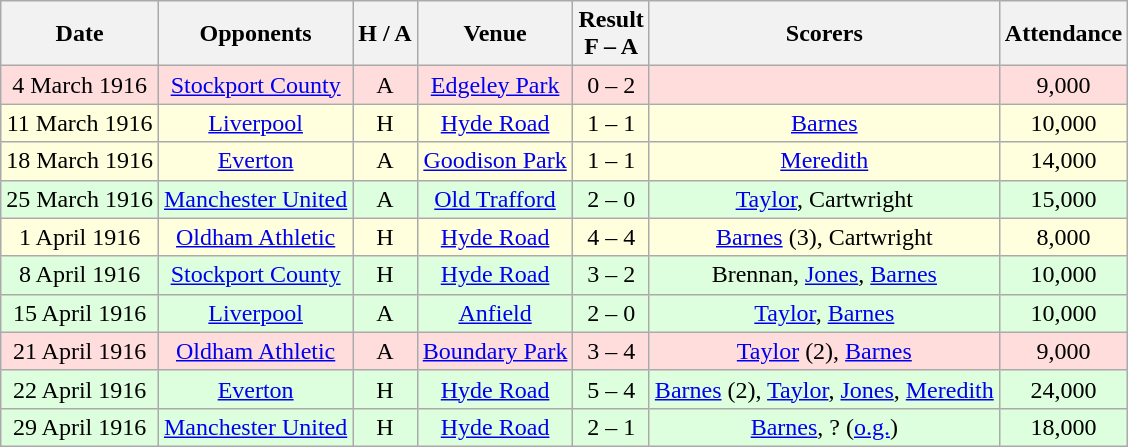<table class="wikitable" style="text-align:center">
<tr>
<th>Date</th>
<th>Opponents</th>
<th>H / A</th>
<th>Venue</th>
<th>Result<br>F – A</th>
<th>Scorers</th>
<th>Attendance</th>
</tr>
<tr bgcolor="#ffdddd">
<td>4 March 1916</td>
<td><a href='#'>Stockport County</a></td>
<td>A</td>
<td><a href='#'>Edgeley Park</a></td>
<td>0 – 2</td>
<td></td>
<td>9,000</td>
</tr>
<tr bgcolor="#ffffdd">
<td>11 March 1916</td>
<td><a href='#'>Liverpool</a></td>
<td>H</td>
<td><a href='#'>Hyde Road</a></td>
<td>1 – 1</td>
<td><a href='#'>Barnes</a></td>
<td>10,000</td>
</tr>
<tr bgcolor="#ffffdd">
<td>18 March 1916</td>
<td><a href='#'>Everton</a></td>
<td>A</td>
<td><a href='#'>Goodison Park</a></td>
<td>1 – 1</td>
<td><a href='#'>Meredith</a></td>
<td>14,000</td>
</tr>
<tr bgcolor="#ddffdd">
<td>25 March 1916</td>
<td><a href='#'>Manchester United</a></td>
<td>A</td>
<td><a href='#'>Old Trafford</a></td>
<td>2 – 0</td>
<td><a href='#'>Taylor</a>, Cartwright</td>
<td>15,000</td>
</tr>
<tr bgcolor="#ffffdd">
<td>1 April 1916</td>
<td><a href='#'>Oldham Athletic</a></td>
<td>H</td>
<td><a href='#'>Hyde Road</a></td>
<td>4 – 4</td>
<td><a href='#'>Barnes</a> (3), Cartwright</td>
<td>8,000</td>
</tr>
<tr bgcolor="#ddffdd">
<td>8 April 1916</td>
<td><a href='#'>Stockport County</a></td>
<td>H</td>
<td><a href='#'>Hyde Road</a></td>
<td>3 – 2</td>
<td>Brennan, <a href='#'>Jones</a>, <a href='#'>Barnes</a></td>
<td>10,000</td>
</tr>
<tr bgcolor="#ddffdd">
<td>15 April 1916</td>
<td><a href='#'>Liverpool</a></td>
<td>A</td>
<td><a href='#'>Anfield</a></td>
<td>2 – 0</td>
<td><a href='#'>Taylor</a>, <a href='#'>Barnes</a></td>
<td>10,000</td>
</tr>
<tr bgcolor="#ffdddd">
<td>21 April 1916</td>
<td><a href='#'>Oldham Athletic</a></td>
<td>A</td>
<td><a href='#'>Boundary Park</a></td>
<td>3 – 4</td>
<td><a href='#'>Taylor</a> (2), <a href='#'>Barnes</a></td>
<td>9,000</td>
</tr>
<tr bgcolor="#ddffdd">
<td>22 April 1916</td>
<td><a href='#'>Everton</a></td>
<td>H</td>
<td><a href='#'>Hyde Road</a></td>
<td>5 – 4</td>
<td><a href='#'>Barnes</a> (2), <a href='#'>Taylor</a>, <a href='#'>Jones</a>, <a href='#'>Meredith</a></td>
<td>24,000</td>
</tr>
<tr bgcolor="#ddffdd">
<td>29 April 1916</td>
<td><a href='#'>Manchester United</a></td>
<td>H</td>
<td><a href='#'>Hyde Road</a></td>
<td>2 – 1</td>
<td><a href='#'>Barnes</a>, ? (<a href='#'>o.g.</a>)</td>
<td>18,000</td>
</tr>
</table>
